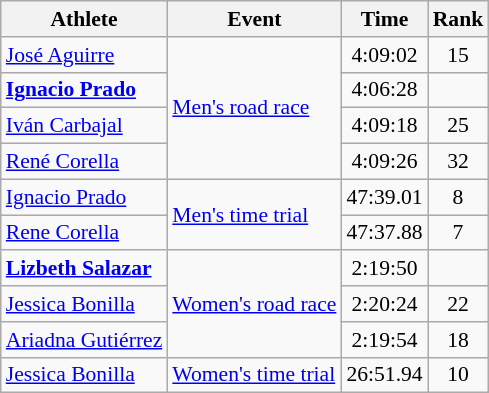<table class=wikitable style="font-size:90%;">
<tr>
<th>Athlete</th>
<th>Event</th>
<th>Time</th>
<th>Rank</th>
</tr>
<tr align=center>
<td align=left><a href='#'>José Aguirre</a></td>
<td align=left rowspan=4><a href='#'>Men's road race</a></td>
<td>4:09:02</td>
<td>15</td>
</tr>
<tr align=center>
<td align=left><strong><a href='#'>Ignacio Prado</a></strong></td>
<td>4:06:28</td>
<td></td>
</tr>
<tr align=center>
<td align=left><a href='#'>Iván Carbajal</a></td>
<td>4:09:18</td>
<td>25</td>
</tr>
<tr align=center>
<td align=left><a href='#'>René Corella</a></td>
<td>4:09:26</td>
<td>32</td>
</tr>
<tr align=center>
<td align=left><a href='#'>Ignacio Prado</a></td>
<td align=left rowspan=2><a href='#'>Men's time trial</a></td>
<td>47:39.01</td>
<td>8</td>
</tr>
<tr align=center>
<td align=left><a href='#'>Rene Corella</a></td>
<td>47:37.88</td>
<td>7</td>
</tr>
<tr align=center>
<td align=left><strong><a href='#'>Lizbeth Salazar</a></strong></td>
<td align=left rowspan=3><a href='#'>Women's road race</a></td>
<td>2:19:50</td>
<td></td>
</tr>
<tr align=center>
<td align=left><a href='#'>Jessica Bonilla</a></td>
<td>2:20:24</td>
<td>22</td>
</tr>
<tr align=center>
<td align=left><a href='#'>Ariadna Gutiérrez</a></td>
<td>2:19:54</td>
<td>18</td>
</tr>
<tr align=center>
<td align=left><a href='#'>Jessica Bonilla</a></td>
<td align=left><a href='#'>Women's time trial</a></td>
<td>26:51.94</td>
<td>10</td>
</tr>
</table>
